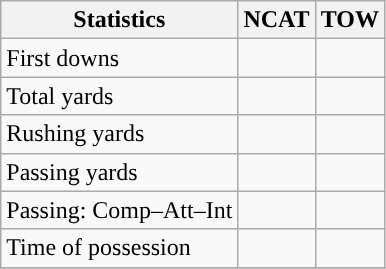<table class="wikitable" style="float: left;">
<tr>
<th>Statistics</th>
<th>NCAT</th>
<th>TOW</th>
</tr>
<tr>
<td>First downs</td>
<td></td>
<td></td>
</tr>
<tr>
<td>Total yards</td>
<td></td>
<td></td>
</tr>
<tr>
<td>Rushing yards</td>
<td></td>
<td></td>
</tr>
<tr>
<td>Passing yards</td>
<td></td>
<td></td>
</tr>
<tr>
<td>Passing: Comp–Att–Int</td>
<td></td>
<td></td>
</tr>
<tr>
<td>Time of possession</td>
<td></td>
<td></td>
</tr>
<tr>
</tr>
</table>
